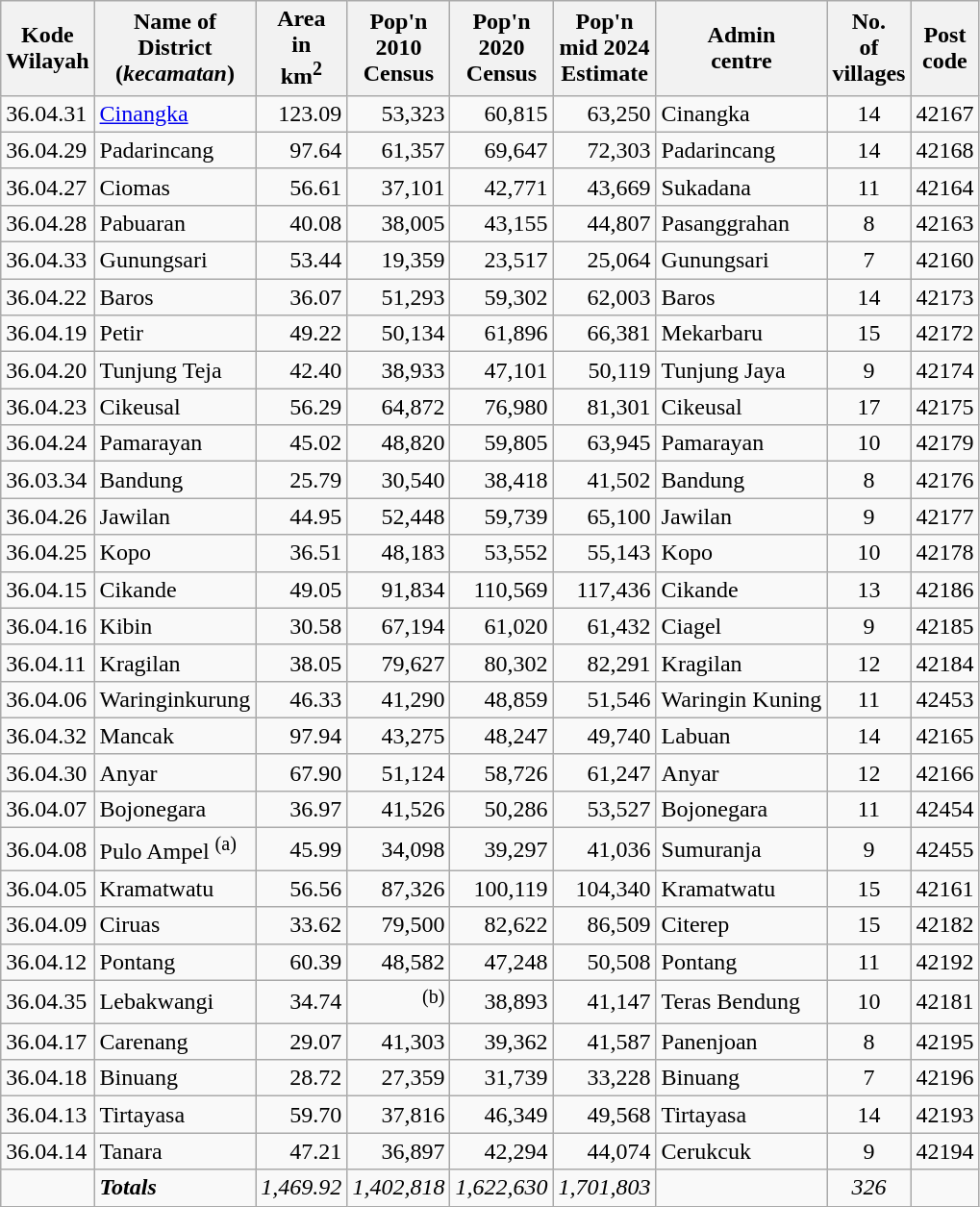<table class="wikitable">
<tr>
<th>Kode <br>Wilayah</th>
<th>Name of<br>District<br>(<em>kecamatan</em>)</th>
<th>Area <br> in <br> km<sup>2</sup></th>
<th>Pop'n <br>2010<br>Census</th>
<th>Pop'n <br>2020<br>Census</th>
<th>Pop'n <br>mid 2024<br>Estimate</th>
<th>Admin<br>centre</th>
<th>No.<br>of<br>villages</th>
<th>Post <br> code</th>
</tr>
<tr>
<td>36.04.31</td>
<td><a href='#'>Cinangka</a></td>
<td align="right">123.09</td>
<td align="right">53,323</td>
<td align="right">60,815</td>
<td align="right">63,250</td>
<td>Cinangka</td>
<td align="center">14</td>
<td>42167</td>
</tr>
<tr>
<td>36.04.29</td>
<td>Padarincang </td>
<td align="right">97.64</td>
<td align="right">61,357</td>
<td align="right">69,647</td>
<td align="right">72,303</td>
<td>Padarincang</td>
<td align="center">14</td>
<td>42168</td>
</tr>
<tr>
<td>36.04.27</td>
<td>Ciomas </td>
<td align="right">56.61</td>
<td align="right">37,101</td>
<td align="right">42,771</td>
<td align="right">43,669</td>
<td>Sukadana</td>
<td align="center">11</td>
<td>42164</td>
</tr>
<tr>
<td>36.04.28</td>
<td>Pabuaran </td>
<td align="right">40.08</td>
<td align="right">38,005</td>
<td align="right">43,155</td>
<td align="right">44,807</td>
<td>Pasanggrahan</td>
<td align="center">8</td>
<td>42163</td>
</tr>
<tr>
<td>36.04.33</td>
<td>Gunungsari </td>
<td align="right">53.44</td>
<td align="right">19,359</td>
<td align="right">23,517</td>
<td align="right">25,064</td>
<td>Gunungsari</td>
<td align="center">7</td>
<td>42160</td>
</tr>
<tr>
<td>36.04.22</td>
<td>Baros </td>
<td align="right">36.07</td>
<td align="right">51,293</td>
<td align="right">59,302</td>
<td align="right">62,003</td>
<td>Baros</td>
<td align="center">14</td>
<td>42173</td>
</tr>
<tr>
<td>36.04.19</td>
<td>Petir </td>
<td align="right">49.22</td>
<td align="right">50,134</td>
<td align="right">61,896</td>
<td align="right">66,381</td>
<td>Mekarbaru</td>
<td align="center">15</td>
<td>42172</td>
</tr>
<tr>
<td>36.04.20</td>
<td>Tunjung Teja </td>
<td align="right">42.40</td>
<td align="right">38,933</td>
<td align="right">47,101</td>
<td align="right">50,119</td>
<td>Tunjung Jaya</td>
<td align="center">9</td>
<td>42174</td>
</tr>
<tr>
<td>36.04.23</td>
<td>Cikeusal </td>
<td align="right">56.29</td>
<td align="right">64,872</td>
<td align="right">76,980</td>
<td align="right">81,301</td>
<td>Cikeusal</td>
<td align="center">17</td>
<td>42175</td>
</tr>
<tr>
<td>36.04.24</td>
<td>Pamarayan </td>
<td align="right">45.02</td>
<td align="right">48,820</td>
<td align="right">59,805</td>
<td align="right">63,945</td>
<td>Pamarayan</td>
<td align="center">10</td>
<td>42179</td>
</tr>
<tr>
<td>36.03.34</td>
<td>Bandung </td>
<td align="right">25.79</td>
<td align="right">30,540</td>
<td align="right">38,418</td>
<td align="right">41,502</td>
<td>Bandung</td>
<td align="center">8</td>
<td>42176</td>
</tr>
<tr>
<td>36.04.26</td>
<td>Jawilan </td>
<td align="right">44.95</td>
<td align="right">52,448</td>
<td align="right">59,739</td>
<td align="right">65,100</td>
<td>Jawilan</td>
<td align="center">9</td>
<td>42177</td>
</tr>
<tr>
<td>36.04.25</td>
<td>Kopo </td>
<td align="right">36.51</td>
<td align="right">48,183</td>
<td align="right">53,552</td>
<td align="right">55,143</td>
<td>Kopo</td>
<td align="center">10</td>
<td>42178</td>
</tr>
<tr>
<td>36.04.15</td>
<td>Cikande </td>
<td align="right">49.05</td>
<td align="right">91,834</td>
<td align="right">110,569</td>
<td align="right">117,436</td>
<td>Cikande</td>
<td align="center">13</td>
<td>42186</td>
</tr>
<tr>
<td>36.04.16</td>
<td>Kibin </td>
<td align="right">30.58</td>
<td align="right">67,194</td>
<td align="right">61,020</td>
<td align="right">61,432</td>
<td>Ciagel</td>
<td align="center">9</td>
<td>42185</td>
</tr>
<tr>
<td>36.04.11</td>
<td>Kragilan </td>
<td align="right">38.05</td>
<td align="right">79,627</td>
<td align="right">80,302</td>
<td align="right">82,291</td>
<td>Kragilan</td>
<td align="center">12</td>
<td>42184</td>
</tr>
<tr>
<td>36.04.06</td>
<td>Waringinkurung </td>
<td align="right">46.33</td>
<td align="right">41,290</td>
<td align="right">48,859</td>
<td align="right">51,546</td>
<td>Waringin Kuning</td>
<td align="center">11</td>
<td>42453</td>
</tr>
<tr>
<td>36.04.32</td>
<td>Mancak </td>
<td align="right">97.94</td>
<td align="right">43,275</td>
<td align="right">48,247</td>
<td align="right">49,740</td>
<td>Labuan</td>
<td align="center">14</td>
<td>42165</td>
</tr>
<tr>
<td>36.04.30</td>
<td>Anyar </td>
<td align="right">67.90</td>
<td align="right">51,124</td>
<td align="right">58,726</td>
<td align="right">61,247</td>
<td>Anyar</td>
<td align="center">12</td>
<td>42166</td>
</tr>
<tr>
<td>36.04.07</td>
<td>Bojonegara </td>
<td align="right">36.97</td>
<td align="right">41,526</td>
<td align="right">50,286</td>
<td align="right">53,527</td>
<td>Bojonegara</td>
<td align="center">11</td>
<td>42454</td>
</tr>
<tr>
<td>36.04.08</td>
<td>Pulo Ampel <sup>(a)</sup> </td>
<td align="right">45.99</td>
<td align="right">34,098</td>
<td align="right">39,297</td>
<td align="right">41,036</td>
<td>Sumuranja</td>
<td align="center">9</td>
<td>42455</td>
</tr>
<tr>
<td>36.04.05</td>
<td>Kramatwatu </td>
<td align="right">56.56</td>
<td align="right">87,326</td>
<td align="right">100,119</td>
<td align="right">104,340</td>
<td>Kramatwatu</td>
<td align="center">15</td>
<td>42161</td>
</tr>
<tr>
<td>36.04.09</td>
<td>Ciruas </td>
<td align="right">33.62</td>
<td align="right">79,500</td>
<td align="right">82,622</td>
<td align="right">86,509</td>
<td>Citerep</td>
<td align="center">15</td>
<td>42182</td>
</tr>
<tr>
<td>36.04.12</td>
<td>Pontang </td>
<td align="right">60.39</td>
<td align="right">48,582</td>
<td align="right">47,248</td>
<td align="right">50,508</td>
<td>Pontang</td>
<td align="center">11</td>
<td>42192</td>
</tr>
<tr>
<td>36.04.35</td>
<td>Lebakwangi </td>
<td align="right">34.74</td>
<td align="right"><sup>(b)</sup></td>
<td align="right">38,893</td>
<td align="right">41,147</td>
<td>Teras Bendung</td>
<td align="center">10</td>
<td>42181</td>
</tr>
<tr>
<td>36.04.17</td>
<td>Carenang </td>
<td align="right">29.07</td>
<td align="right">41,303</td>
<td align="right">39,362</td>
<td align="right">41,587</td>
<td>Panenjoan</td>
<td align="center">8</td>
<td>42195</td>
</tr>
<tr>
<td>36.04.18</td>
<td>Binuang </td>
<td align="right">28.72</td>
<td align="right">27,359</td>
<td align="right">31,739</td>
<td align="right">33,228</td>
<td>Binuang</td>
<td align="center">7</td>
<td>42196</td>
</tr>
<tr>
<td>36.04.13</td>
<td>Tirtayasa </td>
<td align="right">59.70</td>
<td align="right">37,816</td>
<td align="right">46,349</td>
<td align="right">49,568</td>
<td>Tirtayasa</td>
<td align="center">14</td>
<td>42193</td>
</tr>
<tr>
<td>36.04.14</td>
<td>Tanara </td>
<td align="right">47.21</td>
<td align="right">36,897</td>
<td align="right">42,294</td>
<td align="right">44,074</td>
<td>Cerukcuk</td>
<td align="center">9</td>
<td>42194</td>
</tr>
<tr>
<td></td>
<td><strong><em>Totals</em></strong></td>
<td align="right"><em>1,469.92</em></td>
<td align="right"><em>1,402,818</em></td>
<td align="right"><em>1,622,630</em></td>
<td align="right"><em>1,701,803</em></td>
<td></td>
<td align="center"><em>326</em></td>
<td></td>
</tr>
</table>
